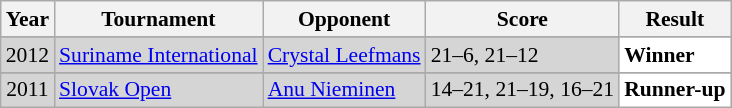<table class="sortable wikitable" style="font-size: 90%;">
<tr>
<th>Year</th>
<th>Tournament</th>
<th>Opponent</th>
<th>Score</th>
<th>Result</th>
</tr>
<tr>
</tr>
<tr style="background:#D5D5D5">
<td align="center">2012</td>
<td align="left"><a href='#'>Suriname International</a></td>
<td align="left"> <a href='#'>Crystal Leefmans</a></td>
<td align="left">21–6, 21–12</td>
<td style="text-align:left; background:white"> <strong>Winner</strong></td>
</tr>
<tr>
</tr>
<tr style="background:#D5D5D5">
<td align="center">2011</td>
<td align="left"><a href='#'>Slovak Open</a></td>
<td align="left"> <a href='#'>Anu Nieminen</a></td>
<td align="left">14–21, 21–19, 16–21</td>
<td style="text-align:left; background:white"> <strong>Runner-up</strong></td>
</tr>
</table>
